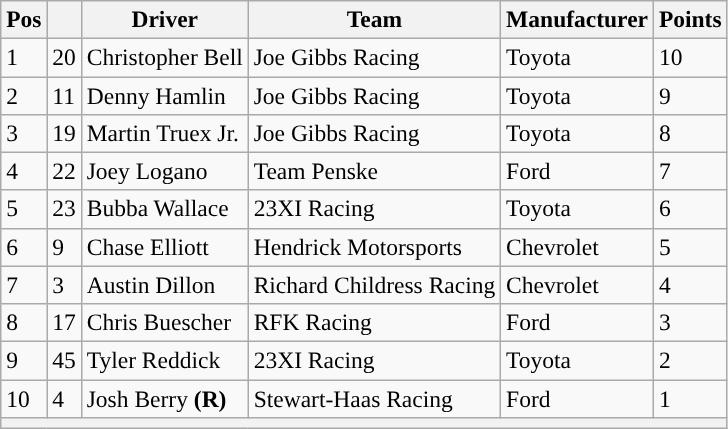<table class="wikitable" style="font-size:98%">
<tr>
<th>Pos</th>
<th></th>
<th>Driver</th>
<th>Team</th>
<th>Manufacturer</th>
<th>Points</th>
</tr>
<tr>
<td>1</td>
<td>20</td>
<td>Christopher Bell</td>
<td>Joe Gibbs Racing</td>
<td>Toyota</td>
<td>10</td>
</tr>
<tr>
<td>2</td>
<td>11</td>
<td>Denny Hamlin</td>
<td>Joe Gibbs Racing</td>
<td>Toyota</td>
<td>9</td>
</tr>
<tr>
<td>3</td>
<td>19</td>
<td>Martin Truex Jr.</td>
<td>Joe Gibbs Racing</td>
<td>Toyota</td>
<td>8</td>
</tr>
<tr>
<td>4</td>
<td>22</td>
<td>Joey Logano</td>
<td>Team Penske</td>
<td>Ford</td>
<td>7</td>
</tr>
<tr>
<td>5</td>
<td>23</td>
<td>Bubba Wallace</td>
<td>23XI Racing</td>
<td>Toyota</td>
<td>6</td>
</tr>
<tr>
<td>6</td>
<td>9</td>
<td>Chase Elliott</td>
<td>Hendrick Motorsports</td>
<td>Chevrolet</td>
<td>5</td>
</tr>
<tr>
<td>7</td>
<td>3</td>
<td>Austin Dillon</td>
<td>Richard Childress Racing</td>
<td>Chevrolet</td>
<td>4</td>
</tr>
<tr>
<td>8</td>
<td>17</td>
<td>Chris Buescher</td>
<td>RFK Racing</td>
<td>Ford</td>
<td>3</td>
</tr>
<tr>
<td>9</td>
<td>45</td>
<td>Tyler Reddick</td>
<td>23XI Racing</td>
<td>Toyota</td>
<td>2</td>
</tr>
<tr>
<td>10</td>
<td>4</td>
<td>Josh Berry <strong>(R)</strong></td>
<td>Stewart-Haas Racing</td>
<td>Ford</td>
<td>1</td>
</tr>
<tr>
<th colspan="6"></th>
</tr>
</table>
